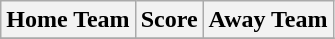<table class="wikitable" style="text-align: center">
<tr>
<th>Home Team</th>
<th>Score</th>
<th>Away Team</th>
</tr>
<tr>
</tr>
</table>
